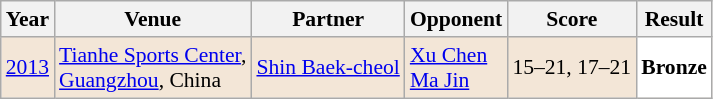<table class="sortable wikitable" style="font-size: 90%;">
<tr>
<th>Year</th>
<th>Venue</th>
<th>Partner</th>
<th>Opponent</th>
<th>Score</th>
<th>Result</th>
</tr>
<tr style="background:#F3E6D7">
<td align="center"><a href='#'>2013</a></td>
<td align="left"><a href='#'>Tianhe Sports Center</a>,<br><a href='#'>Guangzhou</a>, China</td>
<td align="left"> <a href='#'>Shin Baek-cheol</a></td>
<td align="left"> <a href='#'>Xu Chen</a><br> <a href='#'>Ma Jin</a></td>
<td align="left">15–21, 17–21</td>
<td style="text-align:left; background:white"> <strong>Bronze</strong></td>
</tr>
</table>
